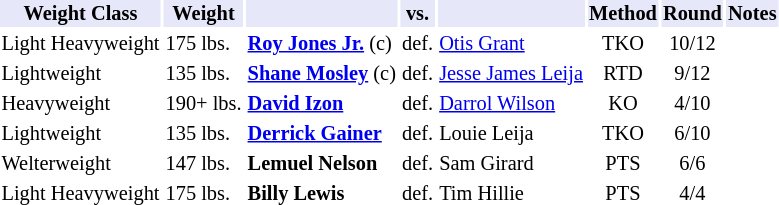<table class="toccolours" style="font-size: 85%;">
<tr>
<th style="background:#e6e8fa; color:#000; text-align:center;">Weight Class</th>
<th style="background:#e6e8fa; color:#000; text-align:center;">Weight</th>
<th style="background:#e6e8fa; color:#000; text-align:center;"></th>
<th style="background:#e6e8fa; color:#000; text-align:center;">vs.</th>
<th style="background:#e6e8fa; color:#000; text-align:center;"></th>
<th style="background:#e6e8fa; color:#000; text-align:center;">Method</th>
<th style="background:#e6e8fa; color:#000; text-align:center;">Round</th>
<th style="background:#e6e8fa; color:#000; text-align:center;">Notes</th>
</tr>
<tr>
<td>Light Heavyweight</td>
<td>175 lbs.</td>
<td><strong><a href='#'>Roy Jones Jr.</a></strong> (c)</td>
<td>def.</td>
<td><a href='#'>Otis Grant</a></td>
<td align=center>TKO</td>
<td align=center>10/12</td>
<td></td>
</tr>
<tr>
<td>Lightweight</td>
<td>135 lbs.</td>
<td><strong><a href='#'>Shane Mosley</a></strong> (c)</td>
<td>def.</td>
<td><a href='#'>Jesse James Leija</a></td>
<td align=center>RTD</td>
<td align=center>9/12</td>
<td></td>
</tr>
<tr>
<td>Heavyweight</td>
<td>190+ lbs.</td>
<td><strong><a href='#'>David Izon</a></strong></td>
<td>def.</td>
<td><a href='#'>Darrol Wilson</a></td>
<td align=center>KO</td>
<td align=center>4/10</td>
</tr>
<tr>
<td>Lightweight</td>
<td>135 lbs.</td>
<td><strong><a href='#'>Derrick Gainer</a></strong></td>
<td>def.</td>
<td>Louie Leija</td>
<td align=center>TKO</td>
<td align=center>6/10</td>
</tr>
<tr>
<td>Welterweight</td>
<td>147 lbs.</td>
<td><strong>Lemuel Nelson</strong></td>
<td>def.</td>
<td>Sam Girard</td>
<td align=center>PTS</td>
<td align=center>6/6</td>
</tr>
<tr>
<td>Light Heavyweight</td>
<td>175 lbs.</td>
<td><strong>Billy Lewis</strong></td>
<td>def.</td>
<td>Tim Hillie</td>
<td align=center>PTS</td>
<td align=center>4/4</td>
</tr>
</table>
